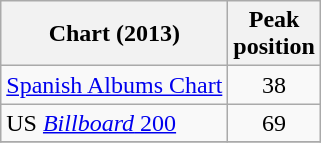<table class="wikitable sortable">
<tr>
<th scope="col">Chart (2013)</th>
<th scope="col">Peak<br>position</th>
</tr>
<tr>
<td><a href='#'>Spanish Albums Chart</a></td>
<td style="text-align:center;">38</td>
</tr>
<tr>
<td>US <a href='#'><em>Billboard</em> 200</a></td>
<td style="text-align:center;">69</td>
</tr>
<tr>
</tr>
</table>
